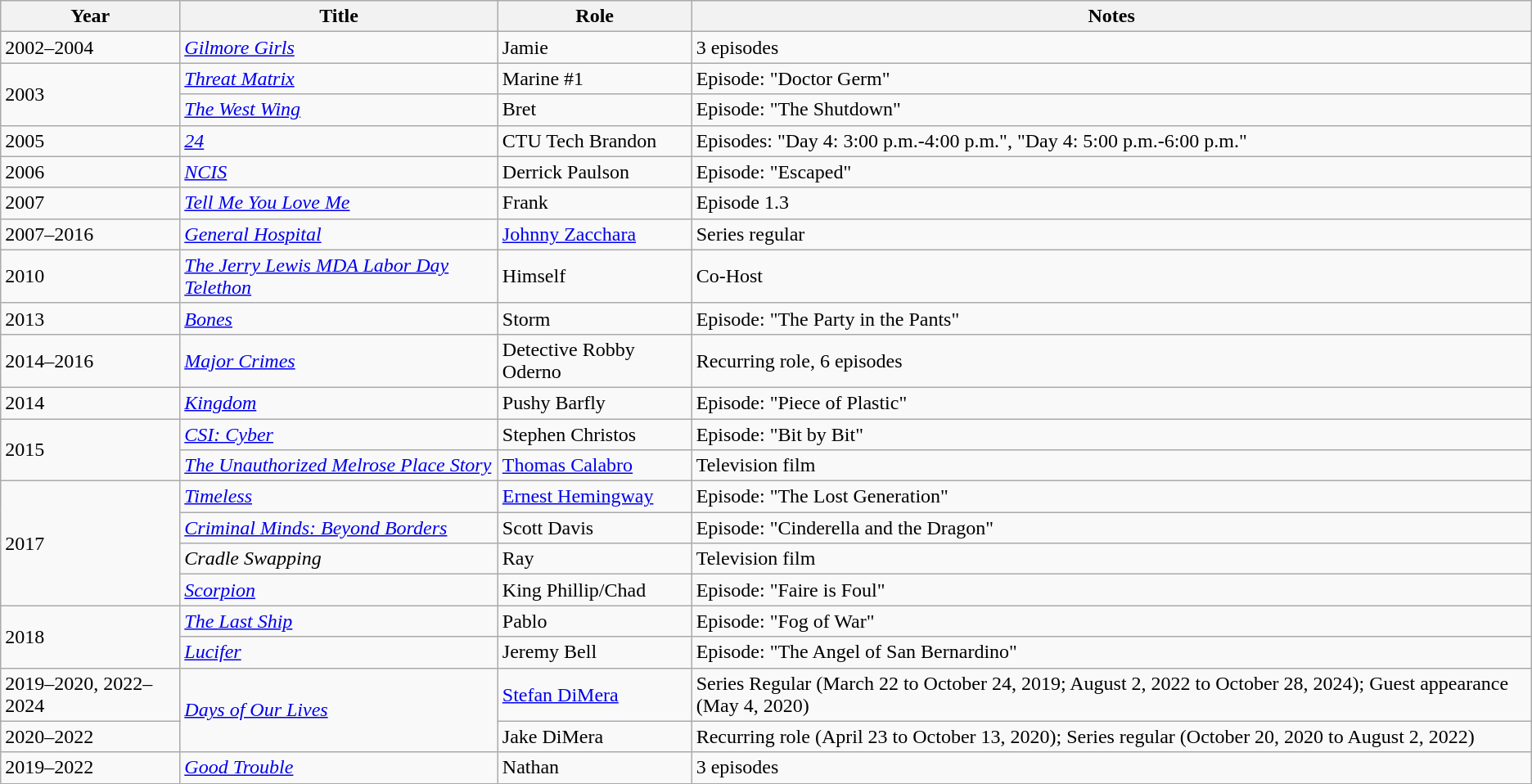<table class="wikitable">
<tr>
<th>Year</th>
<th>Title</th>
<th>Role</th>
<th>Notes</th>
</tr>
<tr>
<td>2002–2004</td>
<td><em><a href='#'>Gilmore Girls</a></em></td>
<td>Jamie</td>
<td>3 episodes</td>
</tr>
<tr>
<td rowspan="2">2003</td>
<td><em><a href='#'>Threat Matrix</a></em></td>
<td>Marine #1</td>
<td>Episode: "Doctor Germ"</td>
</tr>
<tr>
<td><em><a href='#'>The West Wing</a></em></td>
<td>Bret</td>
<td>Episode: "The Shutdown"</td>
</tr>
<tr>
<td>2005</td>
<td><em><a href='#'>24</a></em></td>
<td>CTU Tech Brandon</td>
<td>Episodes: "Day 4: 3:00 p.m.-4:00 p.m.", "Day 4: 5:00 p.m.-6:00 p.m."</td>
</tr>
<tr>
<td>2006</td>
<td><em><a href='#'>NCIS</a></em></td>
<td>Derrick Paulson</td>
<td>Episode: "Escaped"</td>
</tr>
<tr>
<td>2007</td>
<td><em><a href='#'>Tell Me You Love Me</a></em></td>
<td>Frank</td>
<td>Episode 1.3</td>
</tr>
<tr>
<td>2007–2016</td>
<td><em><a href='#'>General Hospital</a></em></td>
<td><a href='#'>Johnny Zacchara</a></td>
<td>Series regular</td>
</tr>
<tr>
<td>2010</td>
<td><em><a href='#'>The Jerry Lewis MDA Labor Day Telethon</a></em></td>
<td>Himself</td>
<td>Co-Host</td>
</tr>
<tr>
<td>2013</td>
<td><em><a href='#'>Bones</a></em></td>
<td>Storm</td>
<td>Episode: "The Party in the Pants"</td>
</tr>
<tr>
<td>2014–2016</td>
<td><em><a href='#'>Major Crimes</a></em></td>
<td>Detective Robby Oderno</td>
<td>Recurring role, 6 episodes</td>
</tr>
<tr>
<td>2014</td>
<td><em><a href='#'>Kingdom</a></em></td>
<td>Pushy Barfly</td>
<td>Episode: "Piece of Plastic"</td>
</tr>
<tr>
<td rowspan="2">2015</td>
<td><em><a href='#'>CSI: Cyber</a></em></td>
<td>Stephen Christos</td>
<td>Episode: "Bit by Bit"</td>
</tr>
<tr>
<td><em><a href='#'>The Unauthorized Melrose Place Story</a></em></td>
<td><a href='#'>Thomas Calabro</a></td>
<td>Television film</td>
</tr>
<tr>
<td rowspan="4">2017</td>
<td><em><a href='#'>Timeless</a></em></td>
<td><a href='#'>Ernest Hemingway</a></td>
<td>Episode: "The Lost Generation"</td>
</tr>
<tr>
<td><em><a href='#'>Criminal Minds: Beyond Borders</a></em></td>
<td>Scott Davis</td>
<td>Episode: "Cinderella and the Dragon"</td>
</tr>
<tr>
<td><em>Cradle Swapping</em></td>
<td>Ray</td>
<td>Television film</td>
</tr>
<tr>
<td><em><a href='#'>Scorpion</a></em></td>
<td>King Phillip/Chad</td>
<td>Episode: "Faire is Foul"</td>
</tr>
<tr>
<td rowspan="2">2018</td>
<td><em><a href='#'>The Last Ship</a></em></td>
<td>Pablo</td>
<td>Episode: "Fog of War"</td>
</tr>
<tr>
<td><em><a href='#'>Lucifer</a></em></td>
<td>Jeremy Bell</td>
<td>Episode: "The Angel of San Bernardino"</td>
</tr>
<tr>
<td>2019–2020, 2022–2024</td>
<td rowspan="2"><em><a href='#'>Days of Our Lives</a></em></td>
<td><a href='#'>Stefan DiMera</a></td>
<td>Series Regular (March 22 to October 24, 2019; August 2, 2022 to October 28, 2024); Guest appearance (May 4, 2020)</td>
</tr>
<tr>
<td>2020–2022</td>
<td>Jake DiMera</td>
<td>Recurring role (April 23 to October 13, 2020); Series regular (October 20, 2020 to August 2, 2022)</td>
</tr>
<tr>
<td>2019–2022</td>
<td><em><a href='#'>Good Trouble</a></em></td>
<td>Nathan</td>
<td>3 episodes</td>
</tr>
</table>
